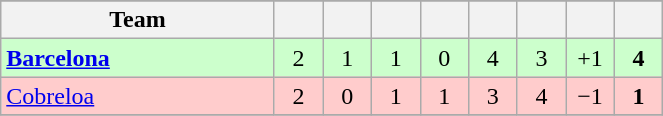<table class="wikitable" style="text-align:center;">
<tr>
</tr>
<tr>
<th width="175">Team</th>
<th width="25"></th>
<th width="25"></th>
<th width="25"></th>
<th width="25"></th>
<th width="25"></th>
<th width="25"></th>
<th width="25"></th>
<th width="25"></th>
</tr>
<tr bgcolor=CCFFCC>
<td align=left> <strong><a href='#'>Barcelona</a></strong></td>
<td>2</td>
<td>1</td>
<td>1</td>
<td>0</td>
<td>4</td>
<td>3</td>
<td>+1</td>
<td><strong>4</strong></td>
</tr>
<tr bgcolor=FFCCCC>
<td align=left> <a href='#'>Cobreloa</a></td>
<td>2</td>
<td>0</td>
<td>1</td>
<td>1</td>
<td>3</td>
<td>4</td>
<td>−1</td>
<td><strong>1</strong></td>
</tr>
<tr>
</tr>
</table>
